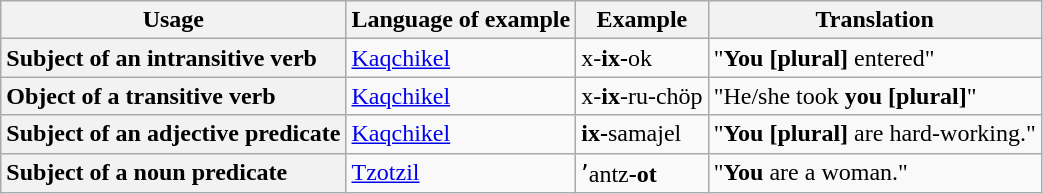<table class="wikitable">
<tr>
<th>Usage</th>
<th>Language of example</th>
<th>Example</th>
<th>Translation</th>
</tr>
<tr>
<th style="text-align:left;">Subject of an intransitive verb</th>
<td><a href='#'>Kaqchikel</a></td>
<td>x-<strong>ix-</strong>ok</td>
<td>"<strong>You [plural]</strong> entered"</td>
</tr>
<tr>
<th style="text-align:left;">Object of a transitive verb</th>
<td><a href='#'>Kaqchikel</a></td>
<td>x-<strong>ix</strong>-ru-chöp</td>
<td>"He/she took <strong>you [plural]</strong>"</td>
</tr>
<tr>
<th style="text-align:left;">Subject of an adjective predicate</th>
<td><a href='#'>Kaqchikel</a></td>
<td><strong>ix-</strong>samajel</td>
<td>"<strong>You [plural]</strong> are hard-working."</td>
</tr>
<tr>
<th style="text-align:left;">Subject of a noun predicate</th>
<td><a href='#'>Tzotzil</a></td>
<td>ʼantz<strong>-ot</strong></td>
<td>"<strong>You</strong> are a woman."</td>
</tr>
</table>
